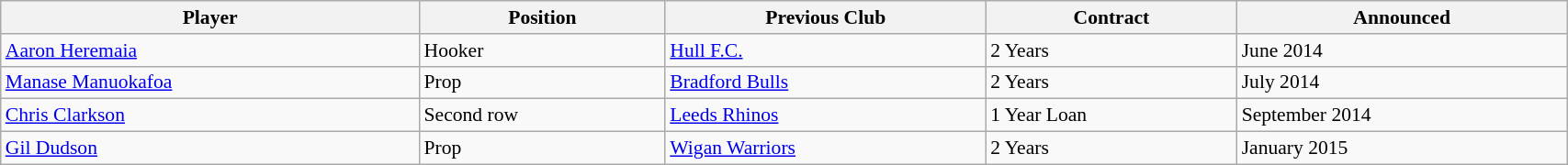<table class="wikitable"  style="width:90%; font-size:90%;">
<tr>
<th>Player</th>
<th>Position</th>
<th>Previous Club</th>
<th>Contract</th>
<th>Announced</th>
</tr>
<tr>
<td> <a href='#'>Aaron Heremaia</a></td>
<td>Hooker</td>
<td><a href='#'>Hull F.C.</a></td>
<td>2 Years</td>
<td>June 2014</td>
</tr>
<tr>
<td> <a href='#'>Manase Manuokafoa</a></td>
<td>Prop</td>
<td><a href='#'>Bradford Bulls</a></td>
<td>2 Years</td>
<td>July 2014</td>
</tr>
<tr>
<td> <a href='#'>Chris Clarkson</a></td>
<td>Second row</td>
<td><a href='#'>Leeds Rhinos</a></td>
<td>1 Year Loan</td>
<td>September 2014</td>
</tr>
<tr>
<td> <a href='#'>Gil Dudson</a></td>
<td>Prop</td>
<td><a href='#'>Wigan Warriors</a></td>
<td>2 Years</td>
<td>January 2015</td>
</tr>
</table>
